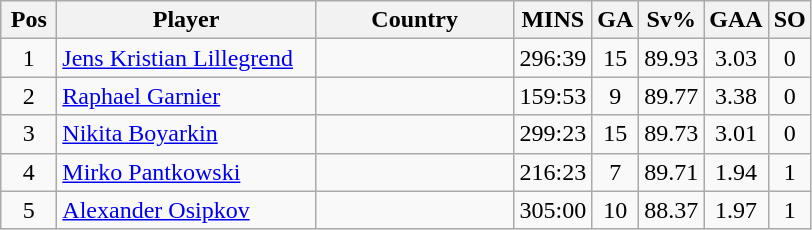<table class="wikitable sortable" style="text-align: center;">
<tr>
<th width=30>Pos</th>
<th width=165>Player</th>
<th width=125>Country</th>
<th width=20>MINS</th>
<th width=20>GA</th>
<th width=20>Sv%</th>
<th width=20>GAA</th>
<th width=20>SO</th>
</tr>
<tr>
<td>1</td>
<td align=left><a href='#'>Jens Kristian Lillegrend</a></td>
<td align=left></td>
<td>296:39</td>
<td>15</td>
<td>89.93</td>
<td>3.03</td>
<td>0</td>
</tr>
<tr>
<td>2</td>
<td align=left><a href='#'>Raphael Garnier</a></td>
<td align=left></td>
<td>159:53</td>
<td>9</td>
<td>89.77</td>
<td>3.38</td>
<td>0</td>
</tr>
<tr>
<td>3</td>
<td align=left><a href='#'>Nikita Boyarkin</a></td>
<td align=left></td>
<td>299:23</td>
<td>15</td>
<td>89.73</td>
<td>3.01</td>
<td>0</td>
</tr>
<tr>
<td>4</td>
<td align=left><a href='#'>Mirko Pantkowski</a></td>
<td align=left></td>
<td>216:23</td>
<td>7</td>
<td>89.71</td>
<td>1.94</td>
<td>1</td>
</tr>
<tr>
<td>5</td>
<td align=left><a href='#'>Alexander Osipkov</a></td>
<td align=left></td>
<td>305:00</td>
<td>10</td>
<td>88.37</td>
<td>1.97</td>
<td>1</td>
</tr>
</table>
